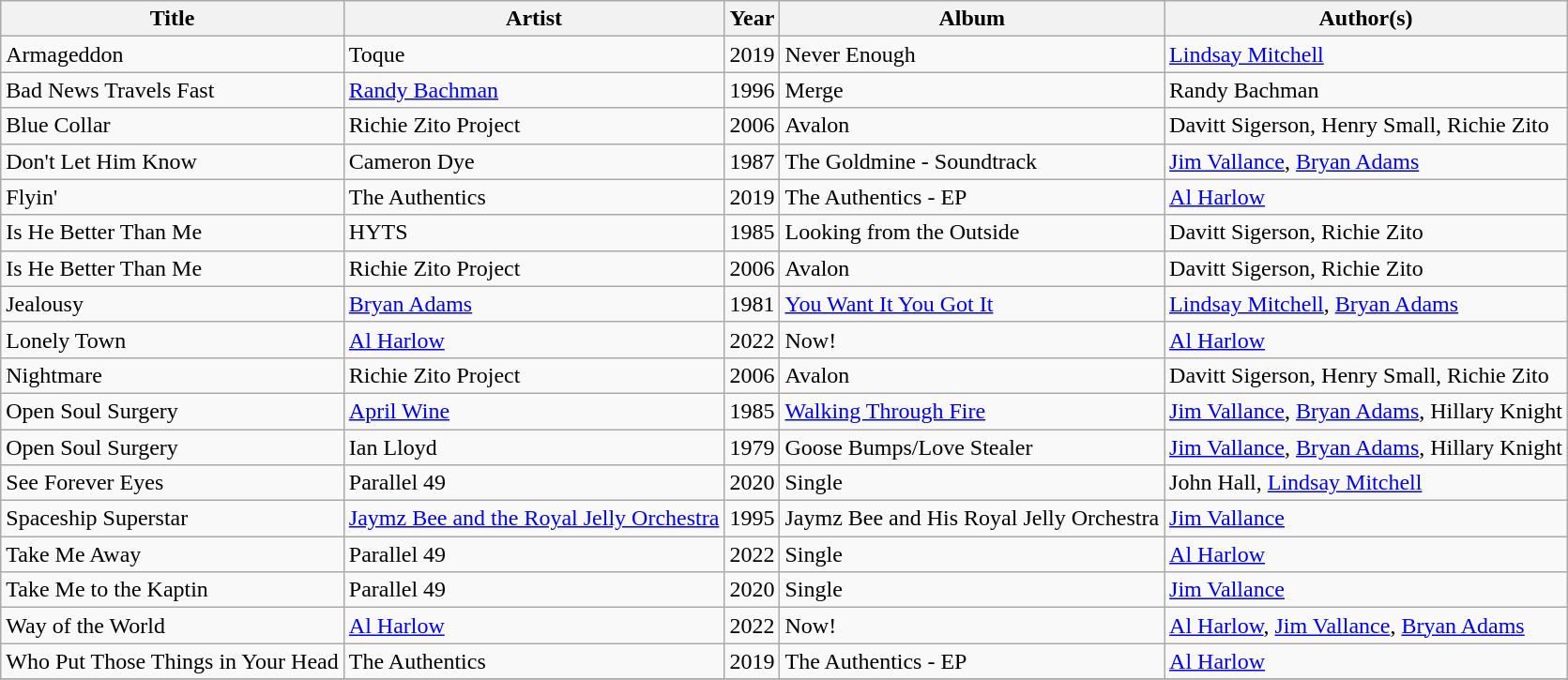<table class="wikitable sortable">
<tr>
<th>Title</th>
<th>Artist</th>
<th>Year</th>
<th>Album</th>
<th>Author(s)</th>
</tr>
<tr>
<td>Armageddon</td>
<td>Toque</td>
<td>2019</td>
<td>Never Enough</td>
<td><a href='#'>Lindsay Mitchell</a></td>
</tr>
<tr>
<td>Bad News Travels Fast</td>
<td><a href='#'>Randy Bachman</a></td>
<td>1996</td>
<td>Merge</td>
<td>Randy Bachman</td>
</tr>
<tr>
<td>Blue Collar</td>
<td>Richie Zito Project</td>
<td>2006</td>
<td>Avalon</td>
<td>Davitt Sigerson, Henry Small, Richie Zito</td>
</tr>
<tr>
<td>Don't Let Him Know</td>
<td>Cameron Dye</td>
<td>1987</td>
<td>The Goldmine - Soundtrack</td>
<td><a href='#'>Jim Vallance</a>, <a href='#'>Bryan Adams</a></td>
</tr>
<tr>
<td>Flyin'</td>
<td>The Authentics</td>
<td>2019</td>
<td>The Authentics - EP</td>
<td><a href='#'>Al Harlow</a></td>
</tr>
<tr>
<td>Is He Better Than Me</td>
<td>HYTS</td>
<td>1985</td>
<td>Looking from the Outside</td>
<td>Davitt Sigerson, Richie Zito</td>
</tr>
<tr>
<td>Is He Better Than Me</td>
<td>Richie Zito Project</td>
<td>2006</td>
<td>Avalon</td>
<td>Davitt Sigerson, Richie Zito</td>
</tr>
<tr>
<td>Jealousy</td>
<td><a href='#'>Bryan Adams</a></td>
<td>1981</td>
<td><a href='#'>You Want It You Got It</a></td>
<td><a href='#'>Lindsay Mitchell</a>, <a href='#'>Bryan Adams</a></td>
</tr>
<tr>
<td>Lonely Town</td>
<td><a href='#'>Al Harlow</a></td>
<td>2022</td>
<td>Now!</td>
<td><a href='#'>Al Harlow</a></td>
</tr>
<tr>
<td>Nightmare</td>
<td>Richie Zito Project</td>
<td>2006</td>
<td>Avalon</td>
<td>Davitt Sigerson, Henry Small, Richie Zito</td>
</tr>
<tr>
<td>Open Soul Surgery</td>
<td><a href='#'>April Wine</a></td>
<td>1985</td>
<td><a href='#'>Walking Through Fire</a></td>
<td><a href='#'>Jim Vallance</a>, <a href='#'>Bryan Adams</a>, Hillary Knight</td>
</tr>
<tr>
<td>Open Soul Surgery</td>
<td>Ian Lloyd</td>
<td>1979</td>
<td>Goose Bumps/Love Stealer</td>
<td><a href='#'>Jim Vallance</a>, <a href='#'>Bryan Adams</a>, Hillary Knight</td>
</tr>
<tr>
<td>See Forever Eyes</td>
<td>Parallel 49</td>
<td>2020</td>
<td>Single</td>
<td>John Hall, <a href='#'>Lindsay Mitchell</a></td>
</tr>
<tr>
<td>Spaceship Superstar</td>
<td><a href='#'>Jaymz Bee and the Royal Jelly Orchestra</a></td>
<td>1995</td>
<td>Jaymz Bee and His Royal Jelly Orchestra</td>
<td><a href='#'>Jim Vallance</a></td>
</tr>
<tr>
<td>Take Me Away</td>
<td>Parallel 49</td>
<td>2022</td>
<td>Single</td>
<td><a href='#'>Al Harlow</a></td>
</tr>
<tr>
<td>Take Me to the Kaptin</td>
<td>Parallel 49</td>
<td>2020</td>
<td>Single</td>
<td><a href='#'>Jim Vallance</a></td>
</tr>
<tr>
<td>Way of the World</td>
<td><a href='#'>Al Harlow</a></td>
<td>2022</td>
<td>Now!</td>
<td><a href='#'>Al Harlow</a>, <a href='#'>Jim Vallance</a>, <a href='#'>Bryan Adams</a></td>
</tr>
<tr>
<td>Who Put Those Things in Your Head</td>
<td>The Authentics</td>
<td>2019</td>
<td>The Authentics - EP</td>
<td><a href='#'>Al Harlow</a></td>
</tr>
<tr>
</tr>
</table>
